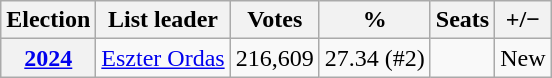<table class="wikitable" style="text-align:center;">
<tr>
<th>Election</th>
<th>List leader</th>
<th>Votes</th>
<th>%</th>
<th>Seats</th>
<th>+/−</th>
</tr>
<tr>
<th><a href='#'>2024</a></th>
<td><a href='#'>Eszter Ordas</a></td>
<td>216,609</td>
<td>27.34 (#2)</td>
<td></td>
<td>New</td>
</tr>
</table>
